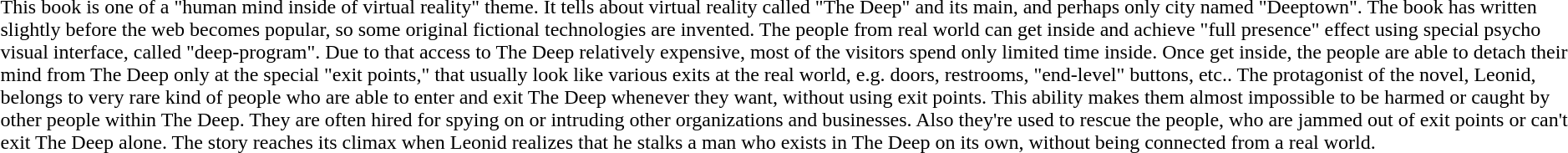<table>
<tr>
<td width="15%"><br><table>
<tr>
<td width="35%"><br></td>
<td width="50%"><br></td>
</tr>
</table>
This book is one of a "human mind inside of virtual reality" theme. It tells about virtual reality called "The Deep" and its main, and perhaps only city named "Deeptown". The book has written slightly before the web becomes popular, so some original fictional technologies are invented. The people from real world can get inside and achieve "full presence" effect using special psycho visual interface, called "deep-program". Due to that access to The Deep relatively expensive, most of the visitors spend only limited time inside. Once get inside, the people are able to detach their mind from The Deep only at the special "exit points," that usually look like various exits at the real world, e.g. doors, restrooms, "end-level" buttons, etc.. The protagonist of the novel, Leonid, belongs to very rare kind of people who are able to enter and exit The Deep whenever they want, without using exit points. This ability makes them almost impossible to be harmed or caught by other people within The Deep. They are often hired for spying on or intruding other organizations and businesses. Also they're used to rescue the people, who are jammed out of exit points or can't exit The Deep alone. The story reaches its climax when Leonid realizes that he stalks a man who exists in The Deep on its own, without being connected from a real world.</td>
</tr>
</table>
